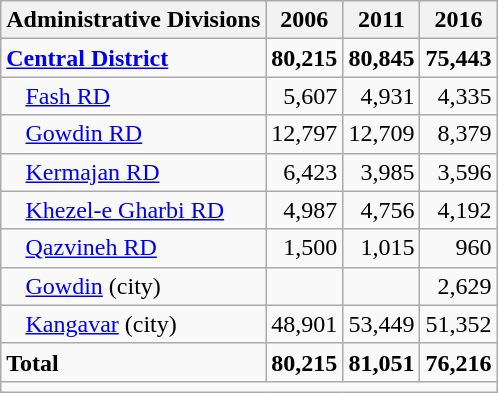<table class="wikitable">
<tr>
<th>Administrative Divisions</th>
<th>2006</th>
<th>2011</th>
<th>2016</th>
</tr>
<tr>
<td><strong><a href='#'>Central District</a></strong></td>
<td style="text-align: right;"><strong>80,215</strong></td>
<td style="text-align: right;"><strong>80,845</strong></td>
<td style="text-align: right;"><strong>75,443</strong></td>
</tr>
<tr>
<td style="padding-left: 1em;"><a href='#'>Fash RD</a></td>
<td style="text-align: right;">5,607</td>
<td style="text-align: right;">4,931</td>
<td style="text-align: right;">4,335</td>
</tr>
<tr>
<td style="padding-left: 1em;"><a href='#'>Gowdin RD</a></td>
<td style="text-align: right;">12,797</td>
<td style="text-align: right;">12,709</td>
<td style="text-align: right;">8,379</td>
</tr>
<tr>
<td style="padding-left: 1em;"><a href='#'>Kermajan RD</a></td>
<td style="text-align: right;">6,423</td>
<td style="text-align: right;">3,985</td>
<td style="text-align: right;">3,596</td>
</tr>
<tr>
<td style="padding-left: 1em;"><a href='#'>Khezel-e Gharbi RD</a></td>
<td style="text-align: right;">4,987</td>
<td style="text-align: right;">4,756</td>
<td style="text-align: right;">4,192</td>
</tr>
<tr>
<td style="padding-left: 1em;"><a href='#'>Qazvineh RD</a></td>
<td style="text-align: right;">1,500</td>
<td style="text-align: right;">1,015</td>
<td style="text-align: right;">960</td>
</tr>
<tr>
<td style="padding-left: 1em;"><a href='#'>Gowdin</a> (city)</td>
<td style="text-align: right;"></td>
<td style="text-align: right;"></td>
<td style="text-align: right;">2,629</td>
</tr>
<tr>
<td style="padding-left: 1em;"><a href='#'>Kangavar</a> (city)</td>
<td style="text-align: right;">48,901</td>
<td style="text-align: right;">53,449</td>
<td style="text-align: right;">51,352</td>
</tr>
<tr>
<td><strong>Total</strong></td>
<td style="text-align: right;"><strong>80,215</strong></td>
<td style="text-align: right;"><strong>81,051</strong></td>
<td style="text-align: right;"><strong>76,216</strong></td>
</tr>
<tr>
<td colspan=4></td>
</tr>
</table>
